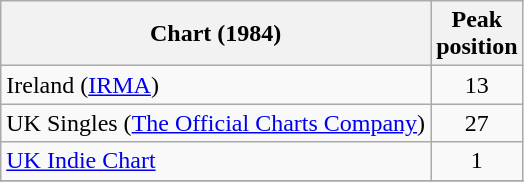<table class="wikitable">
<tr>
<th>Chart (1984)</th>
<th>Peak<br>position</th>
</tr>
<tr>
<td>Ireland (<a href='#'>IRMA</a>)</td>
<td align="center">13</td>
</tr>
<tr>
<td>UK Singles (<a href='#'>The Official Charts Company</a>)</td>
<td align="center">27</td>
</tr>
<tr>
<td><a href='#'>UK Indie Chart</a></td>
<td align="center">1</td>
</tr>
<tr>
</tr>
</table>
